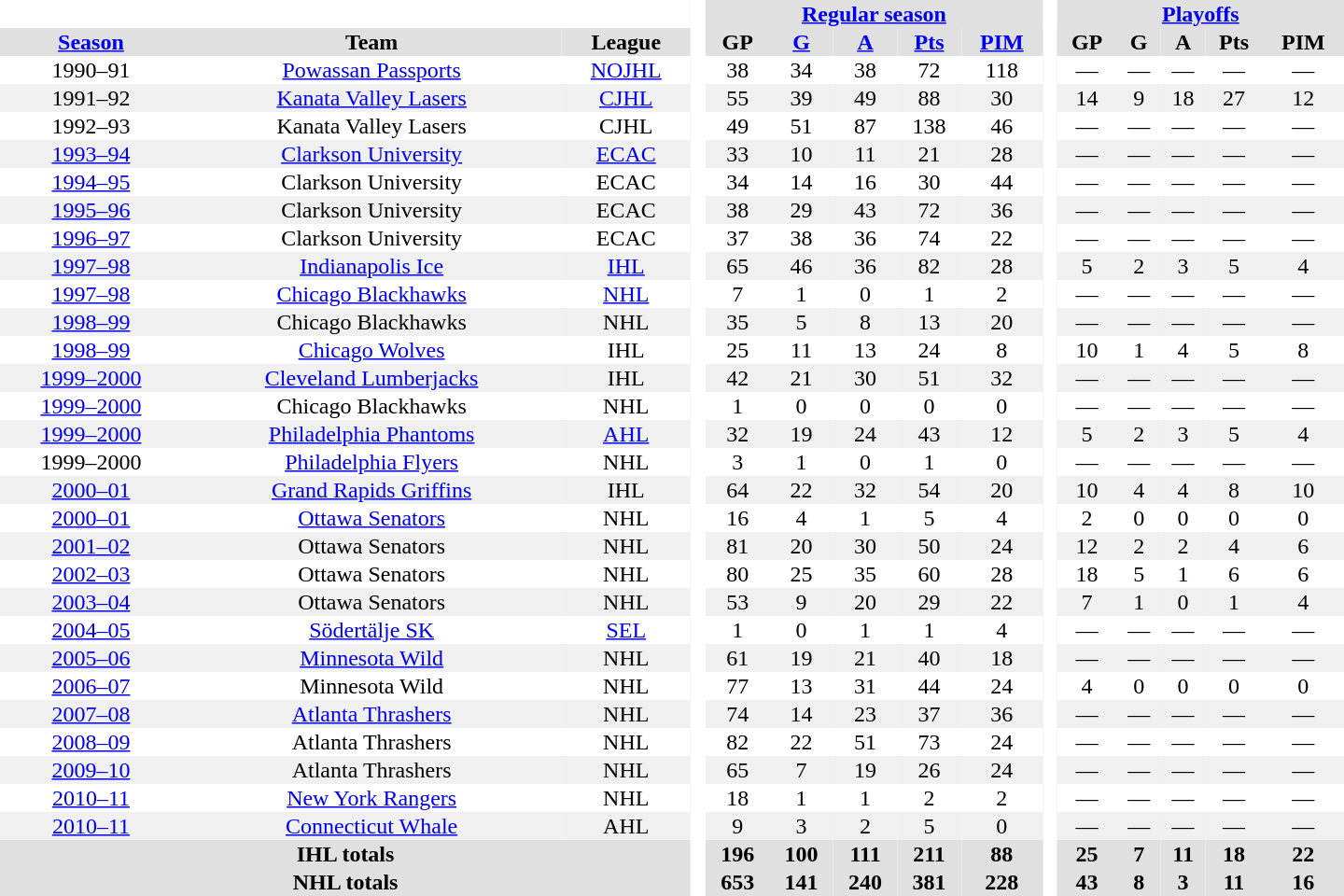<table border="0" cellpadding="1" cellspacing="0" style="text-align:center; width:60em">
<tr bgcolor="#e0e0e0">
<th colspan="3" bgcolor="#ffffff"> </th>
<th rowspan="99" bgcolor="#ffffff"> </th>
<th colspan="5"><a href='#'>Regular season</a></th>
<th rowspan="99" bgcolor="#ffffff"> </th>
<th colspan="5"><a href='#'>Playoffs</a></th>
</tr>
<tr bgcolor="#e0e0e0">
<th><a href='#'>Season</a></th>
<th>Team</th>
<th>League</th>
<th>GP</th>
<th><a href='#'>G</a></th>
<th><a href='#'>A</a></th>
<th><a href='#'>Pts</a></th>
<th><a href='#'>PIM</a></th>
<th>GP</th>
<th>G</th>
<th>A</th>
<th>Pts</th>
<th>PIM</th>
</tr>
<tr>
<td>1990–91</td>
<td><a href='#'>Powassan Passports</a></td>
<td><a href='#'>NOJHL</a></td>
<td>38</td>
<td>34</td>
<td>38</td>
<td>72</td>
<td>118</td>
<td>—</td>
<td>—</td>
<td>—</td>
<td>—</td>
<td>—</td>
</tr>
<tr bgcolor="#f0f0f0">
<td>1991–92</td>
<td><a href='#'>Kanata Valley Lasers</a></td>
<td><a href='#'>CJHL</a></td>
<td>55</td>
<td>39</td>
<td>49</td>
<td>88</td>
<td>30</td>
<td>14</td>
<td>9</td>
<td>18</td>
<td>27</td>
<td>12</td>
</tr>
<tr>
<td>1992–93</td>
<td>Kanata Valley Lasers</td>
<td>CJHL</td>
<td>49</td>
<td>51</td>
<td>87</td>
<td>138</td>
<td>46</td>
<td>—</td>
<td>—</td>
<td>—</td>
<td>—</td>
<td>—</td>
</tr>
<tr bgcolor="#f0f0f0">
<td><a href='#'>1993–94</a></td>
<td><a href='#'>Clarkson University</a></td>
<td><a href='#'>ECAC</a></td>
<td>33</td>
<td>10</td>
<td>11</td>
<td>21</td>
<td>28</td>
<td>—</td>
<td>—</td>
<td>—</td>
<td>—</td>
<td>—</td>
</tr>
<tr>
<td><a href='#'>1994–95</a></td>
<td>Clarkson University</td>
<td>ECAC</td>
<td>34</td>
<td>14</td>
<td>16</td>
<td>30</td>
<td>44</td>
<td>—</td>
<td>—</td>
<td>—</td>
<td>—</td>
<td>—</td>
</tr>
<tr bgcolor="#f0f0f0">
<td><a href='#'>1995–96</a></td>
<td>Clarkson University</td>
<td>ECAC</td>
<td>38</td>
<td>29</td>
<td>43</td>
<td>72</td>
<td>36</td>
<td>—</td>
<td>—</td>
<td>—</td>
<td>—</td>
<td>—</td>
</tr>
<tr>
<td><a href='#'>1996–97</a></td>
<td>Clarkson University</td>
<td>ECAC</td>
<td>37</td>
<td>38</td>
<td>36</td>
<td>74</td>
<td>22</td>
<td>—</td>
<td>—</td>
<td>—</td>
<td>—</td>
<td>—</td>
</tr>
<tr bgcolor="#f0f0f0">
<td><a href='#'>1997–98</a></td>
<td><a href='#'>Indianapolis Ice</a></td>
<td><a href='#'>IHL</a></td>
<td>65</td>
<td>46</td>
<td>36</td>
<td>82</td>
<td>28</td>
<td>5</td>
<td>2</td>
<td>3</td>
<td>5</td>
<td>4</td>
</tr>
<tr>
<td><a href='#'>1997–98</a></td>
<td><a href='#'>Chicago Blackhawks</a></td>
<td><a href='#'>NHL</a></td>
<td>7</td>
<td>1</td>
<td>0</td>
<td>1</td>
<td>2</td>
<td>—</td>
<td>—</td>
<td>—</td>
<td>—</td>
<td>—</td>
</tr>
<tr bgcolor="#f0f0f0">
<td><a href='#'>1998–99</a></td>
<td>Chicago Blackhawks</td>
<td>NHL</td>
<td>35</td>
<td>5</td>
<td>8</td>
<td>13</td>
<td>20</td>
<td>—</td>
<td>—</td>
<td>—</td>
<td>—</td>
<td>—</td>
</tr>
<tr>
<td><a href='#'>1998–99</a></td>
<td><a href='#'>Chicago Wolves</a></td>
<td>IHL</td>
<td>25</td>
<td>11</td>
<td>13</td>
<td>24</td>
<td>8</td>
<td>10</td>
<td>1</td>
<td>4</td>
<td>5</td>
<td>8</td>
</tr>
<tr bgcolor="#f0f0f0">
<td><a href='#'>1999–2000</a></td>
<td><a href='#'>Cleveland Lumberjacks</a></td>
<td>IHL</td>
<td>42</td>
<td>21</td>
<td>30</td>
<td>51</td>
<td>32</td>
<td>—</td>
<td>—</td>
<td>—</td>
<td>—</td>
<td>—</td>
</tr>
<tr>
<td><a href='#'>1999–2000</a></td>
<td>Chicago Blackhawks</td>
<td>NHL</td>
<td>1</td>
<td>0</td>
<td>0</td>
<td>0</td>
<td>0</td>
<td>—</td>
<td>—</td>
<td>—</td>
<td>—</td>
<td>—</td>
</tr>
<tr bgcolor="#f0f0f0">
<td><a href='#'>1999–2000</a></td>
<td><a href='#'>Philadelphia Phantoms</a></td>
<td><a href='#'>AHL</a></td>
<td>32</td>
<td>19</td>
<td>24</td>
<td>43</td>
<td>12</td>
<td>5</td>
<td>2</td>
<td>3</td>
<td>5</td>
<td>4</td>
</tr>
<tr>
<td>1999–2000</td>
<td><a href='#'>Philadelphia Flyers</a></td>
<td>NHL</td>
<td>3</td>
<td>1</td>
<td>0</td>
<td>1</td>
<td>0</td>
<td>—</td>
<td>—</td>
<td>—</td>
<td>—</td>
<td>—</td>
</tr>
<tr bgcolor="#f0f0f0">
<td><a href='#'>2000–01</a></td>
<td><a href='#'>Grand Rapids Griffins</a></td>
<td>IHL</td>
<td>64</td>
<td>22</td>
<td>32</td>
<td>54</td>
<td>20</td>
<td>10</td>
<td>4</td>
<td>4</td>
<td>8</td>
<td>10</td>
</tr>
<tr>
<td><a href='#'>2000–01</a></td>
<td><a href='#'>Ottawa Senators</a></td>
<td>NHL</td>
<td>16</td>
<td>4</td>
<td>1</td>
<td>5</td>
<td>4</td>
<td>2</td>
<td>0</td>
<td>0</td>
<td>0</td>
<td>0</td>
</tr>
<tr bgcolor="#f0f0f0">
<td><a href='#'>2001–02</a></td>
<td>Ottawa Senators</td>
<td>NHL</td>
<td>81</td>
<td>20</td>
<td>30</td>
<td>50</td>
<td>24</td>
<td>12</td>
<td>2</td>
<td>2</td>
<td>4</td>
<td>6</td>
</tr>
<tr>
<td><a href='#'>2002–03</a></td>
<td>Ottawa Senators</td>
<td>NHL</td>
<td>80</td>
<td>25</td>
<td>35</td>
<td>60</td>
<td>28</td>
<td>18</td>
<td>5</td>
<td>1</td>
<td>6</td>
<td>6</td>
</tr>
<tr bgcolor="#f0f0f0">
<td><a href='#'>2003–04</a></td>
<td>Ottawa Senators</td>
<td>NHL</td>
<td>53</td>
<td>9</td>
<td>20</td>
<td>29</td>
<td>22</td>
<td>7</td>
<td>1</td>
<td>0</td>
<td>1</td>
<td>4</td>
</tr>
<tr>
<td><a href='#'>2004–05</a></td>
<td><a href='#'>Södertälje SK</a></td>
<td><a href='#'>SEL</a></td>
<td>1</td>
<td>0</td>
<td>1</td>
<td>1</td>
<td>4</td>
<td>—</td>
<td>—</td>
<td>—</td>
<td>—</td>
<td>—</td>
</tr>
<tr bgcolor="#f0f0f0">
<td><a href='#'>2005–06</a></td>
<td><a href='#'>Minnesota Wild</a></td>
<td>NHL</td>
<td>61</td>
<td>19</td>
<td>21</td>
<td>40</td>
<td>18</td>
<td>—</td>
<td>—</td>
<td>—</td>
<td>—</td>
<td>—</td>
</tr>
<tr>
<td><a href='#'>2006–07</a></td>
<td>Minnesota Wild</td>
<td>NHL</td>
<td>77</td>
<td>13</td>
<td>31</td>
<td>44</td>
<td>24</td>
<td>4</td>
<td>0</td>
<td>0</td>
<td>0</td>
<td>0</td>
</tr>
<tr bgcolor="#f0f0f0">
<td><a href='#'>2007–08</a></td>
<td><a href='#'>Atlanta Thrashers</a></td>
<td>NHL</td>
<td>74</td>
<td>14</td>
<td>23</td>
<td>37</td>
<td>36</td>
<td>—</td>
<td>—</td>
<td>—</td>
<td>—</td>
<td>—</td>
</tr>
<tr>
<td><a href='#'>2008–09</a></td>
<td>Atlanta Thrashers</td>
<td>NHL</td>
<td>82</td>
<td>22</td>
<td>51</td>
<td>73</td>
<td>24</td>
<td>—</td>
<td>—</td>
<td>—</td>
<td>—</td>
<td>—</td>
</tr>
<tr bgcolor="#f0f0f0">
<td><a href='#'>2009–10</a></td>
<td>Atlanta Thrashers</td>
<td>NHL</td>
<td>65</td>
<td>7</td>
<td>19</td>
<td>26</td>
<td>24</td>
<td>—</td>
<td>—</td>
<td>—</td>
<td>—</td>
<td>—</td>
</tr>
<tr>
<td><a href='#'>2010–11</a></td>
<td><a href='#'>New York Rangers</a></td>
<td>NHL</td>
<td>18</td>
<td>1</td>
<td>1</td>
<td>2</td>
<td>2</td>
<td>—</td>
<td>—</td>
<td>—</td>
<td>—</td>
<td>—</td>
</tr>
<tr bgcolor="#f0f0f0">
<td><a href='#'>2010–11</a></td>
<td><a href='#'>Connecticut Whale</a></td>
<td>AHL</td>
<td>9</td>
<td>3</td>
<td>2</td>
<td>5</td>
<td>0</td>
<td>—</td>
<td>—</td>
<td>—</td>
<td>—</td>
<td>—</td>
</tr>
<tr bgcolor="#e0e0e0">
<th colspan="3">IHL totals</th>
<th>196</th>
<th>100</th>
<th>111</th>
<th>211</th>
<th>88</th>
<th>25</th>
<th>7</th>
<th>11</th>
<th>18</th>
<th>22</th>
</tr>
<tr bgcolor="#e0e0e0">
<th colspan="3">NHL totals</th>
<th>653</th>
<th>141</th>
<th>240</th>
<th>381</th>
<th>228</th>
<th>43</th>
<th>8</th>
<th>3</th>
<th>11</th>
<th>16</th>
</tr>
</table>
